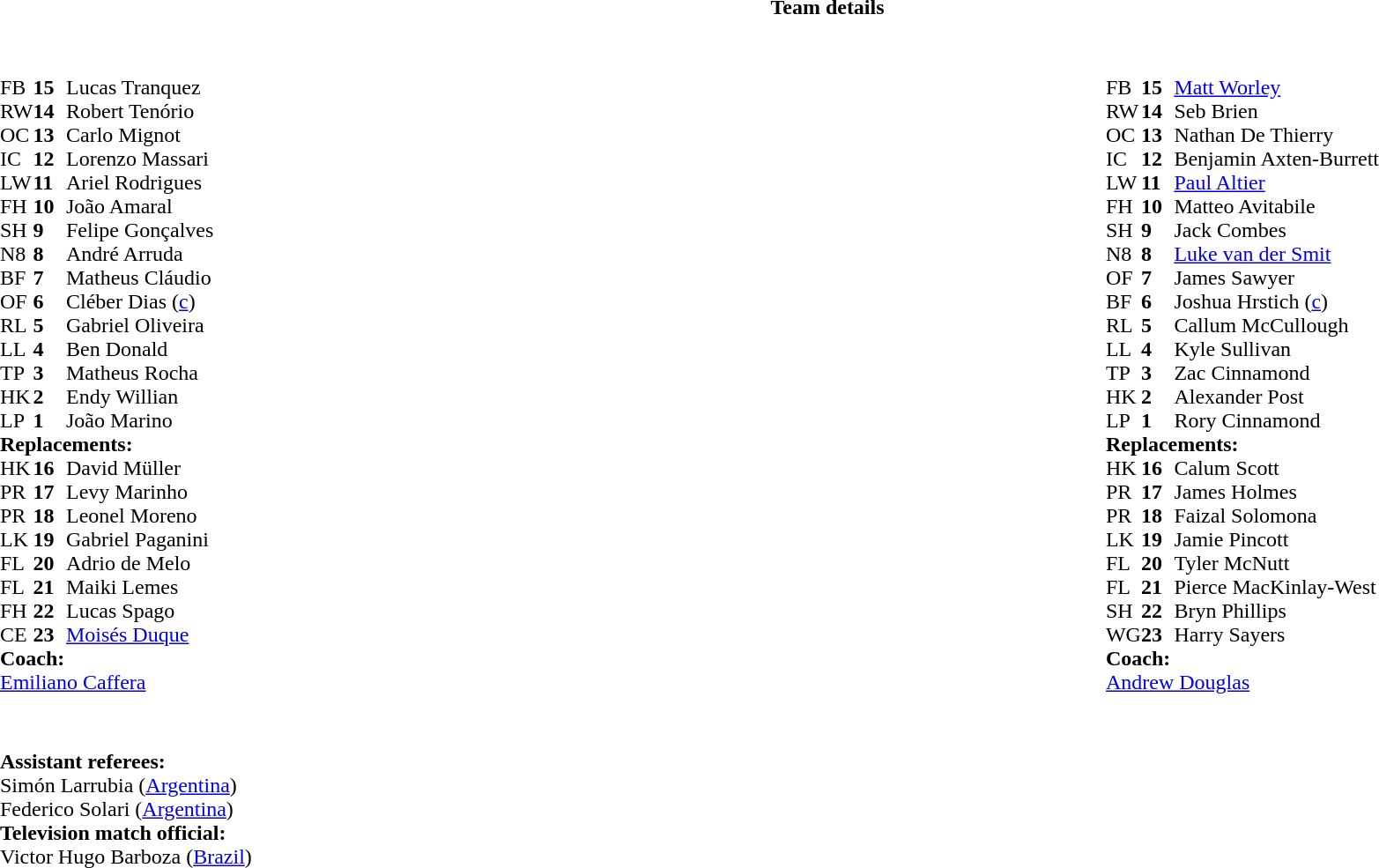<table border="0" style="width:100%;" class="collapsible collapsed">
<tr>
<th>Team details</th>
</tr>
<tr>
<td><br><table style="width:100%">
<tr>
<td style="vertical-align:top;width:50%"><br><table cellspacing="0" cellpadding="0">
<tr>
<th width="25"></th>
<th width="25"></th>
</tr>
<tr>
<td>FB</td>
<td><strong>15</strong></td>
<td>Lucas Tranquez</td>
</tr>
<tr>
<td>RW</td>
<td><strong>14</strong></td>
<td>Robert Tenório</td>
</tr>
<tr>
<td>OC</td>
<td><strong>13</strong></td>
<td>Carlo Mignot</td>
</tr>
<tr>
<td>IC</td>
<td><strong>12</strong></td>
<td>Lorenzo Massari</td>
<td></td>
<td></td>
</tr>
<tr>
<td>LW</td>
<td><strong>11</strong></td>
<td>Ariel Rodrigues</td>
<td></td>
<td></td>
<td></td>
<td></td>
</tr>
<tr>
<td>FH</td>
<td><strong>10</strong></td>
<td>João Amaral</td>
</tr>
<tr>
<td>SH</td>
<td><strong>9</strong></td>
<td>Felipe Gonçalves</td>
</tr>
<tr>
<td>N8</td>
<td><strong>8</strong></td>
<td>André Arruda</td>
</tr>
<tr>
<td>BF</td>
<td><strong>7</strong></td>
<td>Matheus Cláudio</td>
<td></td>
<td></td>
</tr>
<tr>
<td>OF</td>
<td><strong>6</strong></td>
<td>Cléber Dias (<a href='#'>c</a>)</td>
</tr>
<tr>
<td>RL</td>
<td><strong>5</strong></td>
<td>Gabriel Oliveira</td>
<td></td>
<td></td>
</tr>
<tr>
<td>LL</td>
<td><strong>4</strong></td>
<td>Ben Donald</td>
<td></td>
<td></td>
</tr>
<tr>
<td>TP</td>
<td><strong>3</strong></td>
<td>Matheus Rocha</td>
<td></td>
<td></td>
</tr>
<tr>
<td>HK</td>
<td><strong>2</strong></td>
<td>Endy Willian</td>
<td></td>
<td></td>
</tr>
<tr>
<td>LP</td>
<td><strong>1</strong></td>
<td>João Marino</td>
<td></td>
<td></td>
</tr>
<tr>
<td colspan=3><strong>Replacements:</strong></td>
</tr>
<tr>
<td>HK</td>
<td><strong>16</strong></td>
<td>David Müller</td>
<td></td>
<td></td>
</tr>
<tr>
<td>PR</td>
<td><strong>17</strong></td>
<td>Levy Marinho</td>
<td></td>
<td></td>
</tr>
<tr>
<td>PR</td>
<td><strong>18</strong></td>
<td>Leonel Moreno</td>
<td></td>
<td></td>
</tr>
<tr>
<td>LK</td>
<td><strong>19</strong></td>
<td>Gabriel Paganini</td>
<td></td>
<td></td>
</tr>
<tr>
<td>FL</td>
<td><strong>20</strong></td>
<td>Adrio de Melo</td>
<td></td>
<td></td>
</tr>
<tr>
<td>FL</td>
<td><strong>21</strong></td>
<td>Maiki Lemes</td>
<td></td>
<td></td>
</tr>
<tr>
<td>FH</td>
<td><strong>22</strong></td>
<td>Lucas Spago</td>
<td></td>
<td></td>
</tr>
<tr>
<td>CE</td>
<td><strong>23</strong></td>
<td><a href='#'>Moisés Duque</a></td>
<td></td>
<td></td>
<td></td>
<td></td>
</tr>
<tr>
<td colspan=3><strong>Coach:</strong></td>
</tr>
<tr>
<td colspan="4"> <a href='#'>Emiliano Caffera</a></td>
</tr>
<tr>
</tr>
</table>
</td>
<td style="vertical-align:top; width:50%"><br><table style="font-size: 100%" cellspacing="0" cellpadding="0" align="center">
<tr>
<th width="25"></th>
<th width="25"></th>
</tr>
<tr>
<td>FB</td>
<td><strong>15</strong></td>
<td><a href='#'>Matt Worley</a></td>
</tr>
<tr>
<td>RW</td>
<td><strong>14</strong></td>
<td>Seb Brien</td>
</tr>
<tr>
<td>OC</td>
<td><strong>13</strong></td>
<td>Nathan De Thierry</td>
</tr>
<tr>
<td>IC</td>
<td><strong>12</strong></td>
<td>Benjamin Axten-Burrett</td>
</tr>
<tr>
<td>LW</td>
<td><strong>11</strong></td>
<td><a href='#'>Paul Altier</a></td>
<td></td>
<td></td>
</tr>
<tr>
<td>FH</td>
<td><strong>10</strong></td>
<td>Matteo Avitabile</td>
</tr>
<tr>
<td>SH</td>
<td><strong>9</strong></td>
<td>Jack Combes</td>
<td></td>
<td></td>
</tr>
<tr>
<td>N8</td>
<td><strong>8</strong></td>
<td><a href='#'>Luke van der Smit</a></td>
<td></td>
<td></td>
</tr>
<tr>
<td>OF</td>
<td><strong>7</strong></td>
<td>James Sawyer</td>
<td></td>
<td></td>
</tr>
<tr>
<td>BF</td>
<td><strong>6</strong></td>
<td>Joshua Hrstich (<a href='#'>c</a>)</td>
</tr>
<tr>
<td>RL</td>
<td><strong>5</strong></td>
<td>Callum McCullough</td>
</tr>
<tr>
<td>LL</td>
<td><strong>4</strong></td>
<td>Kyle Sullivan</td>
<td></td>
<td></td>
</tr>
<tr>
<td>TP</td>
<td><strong>3</strong></td>
<td>Zac Cinnamond</td>
<td></td>
<td></td>
</tr>
<tr>
<td>HK</td>
<td><strong>2</strong></td>
<td>Alexander Post</td>
<td></td>
<td></td>
</tr>
<tr>
<td>LP</td>
<td><strong>1</strong></td>
<td>Rory Cinnamond</td>
<td></td>
<td></td>
</tr>
<tr>
<td colspan="3"><strong>Replacements:</strong></td>
</tr>
<tr>
<td>HK</td>
<td><strong>16</strong></td>
<td>Calum Scott</td>
<td></td>
<td></td>
</tr>
<tr>
<td>PR</td>
<td><strong>17</strong></td>
<td>James Holmes</td>
<td></td>
<td></td>
</tr>
<tr>
<td>PR</td>
<td><strong>18</strong></td>
<td>Faizal Solomona</td>
<td></td>
<td></td>
</tr>
<tr>
<td>LK</td>
<td><strong>19</strong></td>
<td>Jamie Pincott</td>
<td></td>
<td></td>
</tr>
<tr>
<td>FL</td>
<td><strong>20</strong></td>
<td>Tyler McNutt</td>
<td></td>
<td></td>
</tr>
<tr>
<td>FL</td>
<td><strong>21</strong></td>
<td>Pierce MacKinlay-West</td>
<td></td>
<td></td>
</tr>
<tr>
<td>SH</td>
<td><strong>22</strong></td>
<td>Bryn Phillips</td>
<td></td>
<td></td>
</tr>
<tr>
<td>WG</td>
<td><strong>23</strong></td>
<td>Harry Sayers</td>
<td></td>
<td></td>
</tr>
<tr>
<td colspan=3><strong>Coach:</strong></td>
</tr>
<tr>
<td colspan="4"> <a href='#'>Andrew Douglas</a></td>
</tr>
</table>
</td>
</tr>
</table>
<table width=100% style="font-size: 100%">
<tr>
<td><br>
<br><strong>Assistant referees:</strong>
<br>Simón Larrubia (<a href='#'>Argentina</a>)
<br>Federico Solari (<a href='#'>Argentina</a>)
<br><strong>Television match official:</strong>
<br>Victor Hugo Barboza (<a href='#'>Brazil</a>)</td>
</tr>
</table>
</td>
</tr>
</table>
